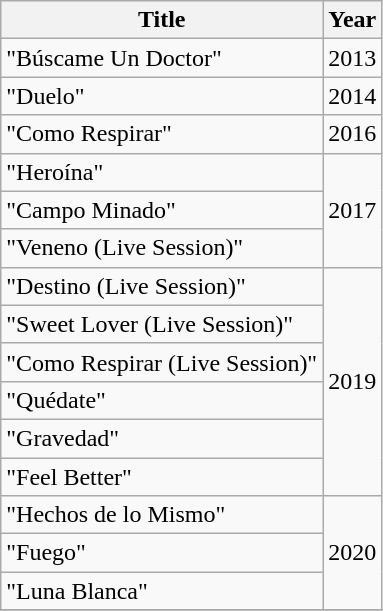<table class="wikitable">
<tr>
<th>Title</th>
<th>Year</th>
</tr>
<tr>
<td>"Búscame Un Doctor"</td>
<td>2013</td>
</tr>
<tr>
<td>"Duelo"</td>
<td>2014</td>
</tr>
<tr>
<td>"Como Respirar"</td>
<td>2016</td>
</tr>
<tr>
<td>"Heroína"</td>
<td rowspan="3">2017</td>
</tr>
<tr>
<td>"Campo Minado"</td>
</tr>
<tr>
<td>"Veneno (Live Session)"</td>
</tr>
<tr>
<td>"Destino (Live Session)"</td>
<td rowspan="6">2019</td>
</tr>
<tr>
<td>"Sweet Lover (Live Session)"</td>
</tr>
<tr>
<td>"Como Respirar (Live Session)"</td>
</tr>
<tr>
<td>"Quédate"</td>
</tr>
<tr>
<td>"Gravedad"</td>
</tr>
<tr>
<td>"Feel Better"</td>
</tr>
<tr>
<td>"Hechos de lo Mismo"</td>
<td rowspan="3">2020</td>
</tr>
<tr>
<td>"Fuego"</td>
</tr>
<tr>
<td>"Luna Blanca"</td>
</tr>
<tr>
</tr>
</table>
